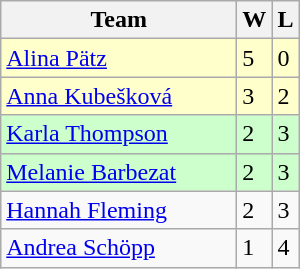<table class=wikitable>
<tr>
<th width=150>Team</th>
<th>W</th>
<th>L</th>
</tr>
<tr bgcolor=#ffffcc>
<td> <a href='#'>Alina Pätz</a></td>
<td>5</td>
<td>0</td>
</tr>
<tr bgcolor=#ffffcc>
<td> <a href='#'>Anna Kubešková</a></td>
<td>3</td>
<td>2</td>
</tr>
<tr bgcolor=#ccffcc>
<td> <a href='#'>Karla Thompson</a></td>
<td>2</td>
<td>3</td>
</tr>
<tr bgcolor=#ccffcc>
<td> <a href='#'>Melanie Barbezat</a></td>
<td>2</td>
<td>3</td>
</tr>
<tr>
<td> <a href='#'>Hannah Fleming</a></td>
<td>2</td>
<td>3</td>
</tr>
<tr>
<td> <a href='#'>Andrea Schöpp</a></td>
<td>1</td>
<td>4</td>
</tr>
</table>
